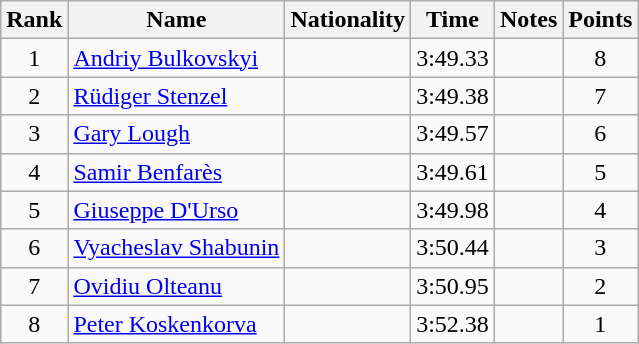<table class="wikitable sortable" style="text-align:center">
<tr>
<th>Rank</th>
<th>Name</th>
<th>Nationality</th>
<th>Time</th>
<th>Notes</th>
<th>Points</th>
</tr>
<tr>
<td>1</td>
<td align=left><a href='#'>Andriy Bulkovskyi</a></td>
<td align=left></td>
<td>3:49.33</td>
<td></td>
<td>8</td>
</tr>
<tr>
<td>2</td>
<td align=left><a href='#'>Rüdiger Stenzel</a></td>
<td align=left></td>
<td>3:49.38</td>
<td></td>
<td>7</td>
</tr>
<tr>
<td>3</td>
<td align=left><a href='#'>Gary Lough</a></td>
<td align=left></td>
<td>3:49.57</td>
<td></td>
<td>6</td>
</tr>
<tr>
<td>4</td>
<td align=left><a href='#'>Samir Benfarès</a></td>
<td align=left></td>
<td>3:49.61</td>
<td></td>
<td>5</td>
</tr>
<tr>
<td>5</td>
<td align=left><a href='#'>Giuseppe D'Urso</a></td>
<td align=left></td>
<td>3:49.98</td>
<td></td>
<td>4</td>
</tr>
<tr>
<td>6</td>
<td align=left><a href='#'>Vyacheslav Shabunin</a></td>
<td align=left></td>
<td>3:50.44</td>
<td></td>
<td>3</td>
</tr>
<tr>
<td>7</td>
<td align=left><a href='#'>Ovidiu Olteanu</a></td>
<td align=left></td>
<td>3:50.95</td>
<td></td>
<td>2</td>
</tr>
<tr>
<td>8</td>
<td align=left><a href='#'>Peter Koskenkorva</a></td>
<td align=left></td>
<td>3:52.38</td>
<td></td>
<td>1</td>
</tr>
</table>
